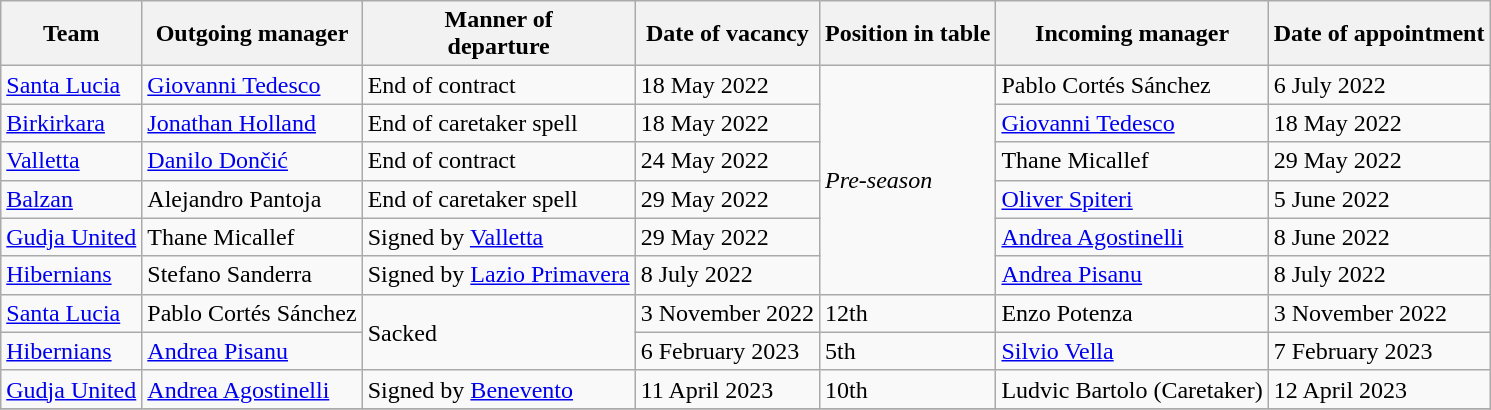<table class="wikitable sortable">
<tr>
<th>Team</th>
<th>Outgoing manager</th>
<th>Manner of<br>departure</th>
<th>Date of vacancy</th>
<th>Position in table</th>
<th>Incoming manager</th>
<th>Date of appointment</th>
</tr>
<tr>
<td><a href='#'>Santa Lucia</a></td>
<td> <a href='#'>Giovanni Tedesco</a></td>
<td>End of contract</td>
<td>18 May 2022</td>
<td rowspan="6"><em>Pre-season</em></td>
<td> Pablo Cortés Sánchez</td>
<td>6 July 2022</td>
</tr>
<tr>
<td><a href='#'>Birkirkara</a></td>
<td> <a href='#'>Jonathan Holland</a></td>
<td>End of caretaker spell</td>
<td>18 May 2022</td>
<td> <a href='#'>Giovanni Tedesco</a></td>
<td>18 May 2022</td>
</tr>
<tr>
<td><a href='#'>Valletta</a></td>
<td> <a href='#'>Danilo Dončić</a></td>
<td>End of contract</td>
<td>24 May 2022</td>
<td> Thane Micallef</td>
<td>29 May 2022</td>
</tr>
<tr>
<td><a href='#'>Balzan</a></td>
<td> Alejandro Pantoja</td>
<td>End of caretaker spell</td>
<td>29 May 2022</td>
<td> <a href='#'>Oliver Spiteri</a></td>
<td>5 June 2022</td>
</tr>
<tr>
<td><a href='#'>Gudja United</a></td>
<td> Thane Micallef</td>
<td>Signed by <a href='#'>Valletta</a></td>
<td>29 May 2022</td>
<td> <a href='#'>Andrea Agostinelli</a></td>
<td>8 June 2022</td>
</tr>
<tr>
<td><a href='#'>Hibernians</a></td>
<td> Stefano Sanderra</td>
<td>Signed by <a href='#'>Lazio Primavera</a></td>
<td>8 July 2022</td>
<td> <a href='#'>Andrea Pisanu</a></td>
<td>8 July 2022</td>
</tr>
<tr>
<td><a href='#'>Santa Lucia</a></td>
<td> Pablo Cortés Sánchez</td>
<td rowspan="2">Sacked</td>
<td>3 November 2022</td>
<td>12th</td>
<td> Enzo Potenza</td>
<td>3 November 2022</td>
</tr>
<tr>
<td><a href='#'>Hibernians</a></td>
<td> <a href='#'>Andrea Pisanu</a></td>
<td>6 February 2023</td>
<td>5th</td>
<td> <a href='#'>Silvio Vella</a></td>
<td>7 February 2023</td>
</tr>
<tr>
<td><a href='#'>Gudja United</a></td>
<td> <a href='#'>Andrea Agostinelli</a></td>
<td>Signed by <a href='#'>Benevento</a></td>
<td>11 April 2023</td>
<td>10th</td>
<td> Ludvic Bartolo (Caretaker)</td>
<td>12 April 2023</td>
</tr>
<tr>
</tr>
</table>
